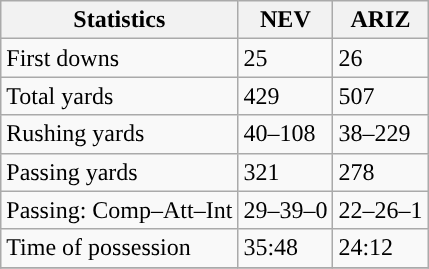<table class="wikitable" style="float: left;">
<tr>
<th>Statistics</th>
<th>NEV</th>
<th>ARIZ</th>
</tr>
<tr>
<td>First downs</td>
<td>25</td>
<td>26</td>
</tr>
<tr>
<td>Total yards</td>
<td>429</td>
<td>507</td>
</tr>
<tr>
<td>Rushing yards</td>
<td>40–108</td>
<td>38–229</td>
</tr>
<tr>
<td>Passing yards</td>
<td>321</td>
<td>278</td>
</tr>
<tr>
<td>Passing: Comp–Att–Int</td>
<td>29–39–0</td>
<td>22–26–1</td>
</tr>
<tr>
<td>Time of possession</td>
<td>35:48</td>
<td>24:12</td>
</tr>
<tr>
</tr>
</table>
